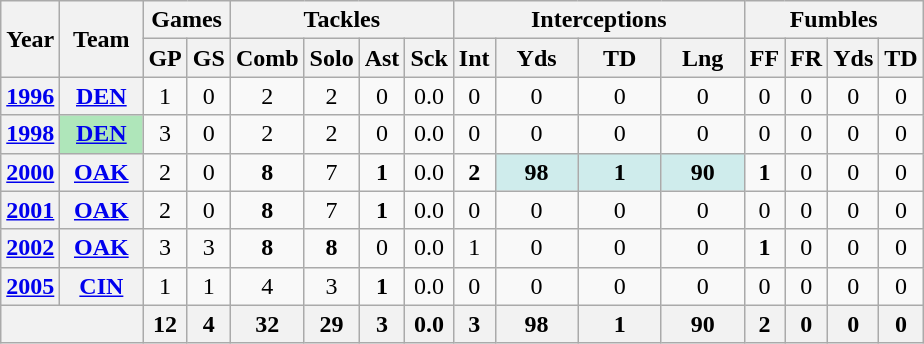<table class="wikitable" style="text-align:center">
<tr>
<th rowspan="2">Year</th>
<th rowspan="2">Team</th>
<th colspan="2">Games</th>
<th colspan="4">Tackles</th>
<th colspan="4">Interceptions</th>
<th colspan="4">Fumbles</th>
</tr>
<tr>
<th>GP</th>
<th>GS</th>
<th>Comb</th>
<th>Solo</th>
<th>Ast</th>
<th>Sck</th>
<th>Int</th>
<th>Yds</th>
<th>TD</th>
<th>Lng</th>
<th>FF</th>
<th>FR</th>
<th>Yds</th>
<th>TD</th>
</tr>
<tr>
<th><a href='#'>1996</a></th>
<th><a href='#'>DEN</a></th>
<td>1</td>
<td>0</td>
<td>2</td>
<td>2</td>
<td>0</td>
<td>0.0</td>
<td>0</td>
<td>0</td>
<td>0</td>
<td>0</td>
<td>0</td>
<td>0</td>
<td>0</td>
<td>0</td>
</tr>
<tr>
<th><a href='#'>1998</a></th>
<th style="background:#afe6ba; width:3em;"><a href='#'>DEN</a></th>
<td>3</td>
<td>0</td>
<td>2</td>
<td>2</td>
<td>0</td>
<td>0.0</td>
<td>0</td>
<td>0</td>
<td>0</td>
<td>0</td>
<td>0</td>
<td>0</td>
<td>0</td>
<td>0</td>
</tr>
<tr>
<th><a href='#'>2000</a></th>
<th><a href='#'>OAK</a></th>
<td>2</td>
<td>0</td>
<td><strong>8</strong></td>
<td>7</td>
<td><strong>1</strong></td>
<td>0.0</td>
<td><strong>2</strong></td>
<td style="background:#cfecec; width:3em;"><strong>98</strong></td>
<td style="background:#cfecec; width:3em;"><strong>1</strong></td>
<td style="background:#cfecec; width:3em;"><strong>90</strong></td>
<td><strong>1</strong></td>
<td>0</td>
<td>0</td>
<td>0</td>
</tr>
<tr>
<th><a href='#'>2001</a></th>
<th><a href='#'>OAK</a></th>
<td>2</td>
<td>0</td>
<td><strong>8</strong></td>
<td>7</td>
<td><strong>1</strong></td>
<td>0.0</td>
<td>0</td>
<td>0</td>
<td>0</td>
<td>0</td>
<td>0</td>
<td>0</td>
<td>0</td>
<td>0</td>
</tr>
<tr>
<th><a href='#'>2002</a></th>
<th><a href='#'>OAK</a></th>
<td>3</td>
<td>3</td>
<td><strong>8</strong></td>
<td><strong>8</strong></td>
<td>0</td>
<td>0.0</td>
<td>1</td>
<td>0</td>
<td>0</td>
<td>0</td>
<td><strong>1</strong></td>
<td>0</td>
<td>0</td>
<td>0</td>
</tr>
<tr>
<th><a href='#'>2005</a></th>
<th><a href='#'>CIN</a></th>
<td>1</td>
<td>1</td>
<td>4</td>
<td>3</td>
<td><strong>1</strong></td>
<td>0.0</td>
<td>0</td>
<td>0</td>
<td>0</td>
<td>0</td>
<td>0</td>
<td>0</td>
<td>0</td>
<td>0</td>
</tr>
<tr>
<th colspan="2"></th>
<th>12</th>
<th>4</th>
<th>32</th>
<th>29</th>
<th>3</th>
<th>0.0</th>
<th>3</th>
<th>98</th>
<th>1</th>
<th>90</th>
<th>2</th>
<th>0</th>
<th>0</th>
<th>0</th>
</tr>
</table>
